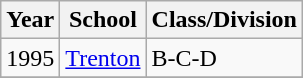<table class="wikitable">
<tr>
<th>Year</th>
<th>School</th>
<th>Class/Division</th>
</tr>
<tr>
<td>1995</td>
<td><a href='#'>Trenton</a></td>
<td>B-C-D</td>
</tr>
<tr>
</tr>
</table>
